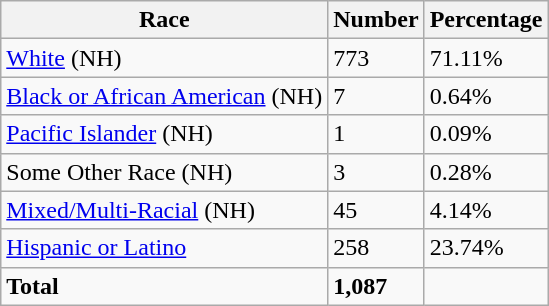<table class="wikitable">
<tr>
<th>Race</th>
<th>Number</th>
<th>Percentage</th>
</tr>
<tr>
<td><a href='#'>White</a> (NH)</td>
<td>773</td>
<td>71.11%</td>
</tr>
<tr>
<td><a href='#'>Black or African American</a> (NH)</td>
<td>7</td>
<td>0.64%</td>
</tr>
<tr>
<td><a href='#'>Pacific Islander</a> (NH)</td>
<td>1</td>
<td>0.09%</td>
</tr>
<tr>
<td>Some Other Race (NH)</td>
<td>3</td>
<td>0.28%</td>
</tr>
<tr>
<td><a href='#'>Mixed/Multi-Racial</a> (NH)</td>
<td>45</td>
<td>4.14%</td>
</tr>
<tr>
<td><a href='#'>Hispanic or Latino</a></td>
<td>258</td>
<td>23.74%</td>
</tr>
<tr>
<td><strong>Total</strong></td>
<td><strong>1,087</strong></td>
<td></td>
</tr>
</table>
